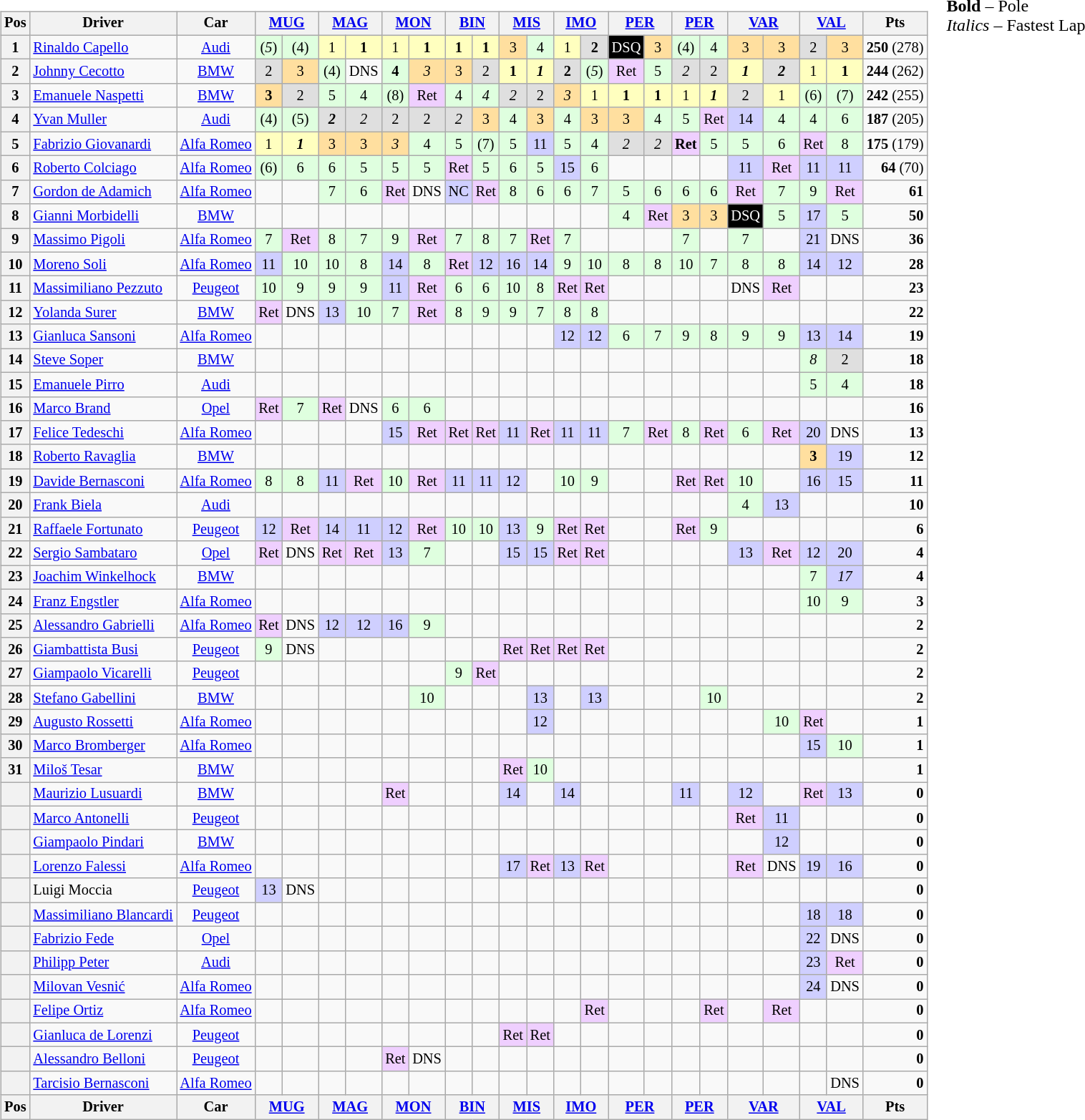<table>
<tr>
<td valign="top"><br><table align="left"| class="wikitable" style="font-size: 85%; text-align: center">
<tr valign="top">
<th valign="middle">Pos</th>
<th valign="middle">Driver</th>
<th valign="middle">Car</th>
<th colspan=2><a href='#'>MUG</a><br></th>
<th colspan=2><a href='#'>MAG</a><br></th>
<th colspan=2><a href='#'>MON</a><br></th>
<th colspan=2><a href='#'>BIN</a><br></th>
<th colspan=2><a href='#'>MIS</a><br></th>
<th colspan=2><a href='#'>IMO</a><br></th>
<th colspan=2><a href='#'>PER</a><br></th>
<th colspan=2><a href='#'>PER</a><br></th>
<th colspan=2><a href='#'>VAR</a><br></th>
<th colspan=2><a href='#'>VAL</a><br></th>
<th valign="middle"> Pts </th>
</tr>
<tr>
<th>1</th>
<td align="left"> <a href='#'>Rinaldo Capello</a></td>
<td><a href='#'>Audi</a></td>
<td style="background:#dfffdf;">(<em>5</em>)</td>
<td style="background:#dfffdf;">(4)</td>
<td style="background:#ffffbf;">1</td>
<td style="background:#ffffbf;"><strong>1</strong></td>
<td style="background:#ffffbf;">1</td>
<td style="background:#ffffbf;"><strong>1</strong></td>
<td style="background:#ffffbf;"><strong>1</strong></td>
<td style="background:#ffffbf;"><strong>1</strong></td>
<td style="background:#ffdf9f;">3</td>
<td style="background:#dfffdf;">4</td>
<td style="background:#ffffbf;">1</td>
<td style="background:#dfdfdf;"><strong>2</strong></td>
<td style="background:#000000; color:white;">DSQ</td>
<td style="background:#ffdf9f;">3</td>
<td style="background:#dfffdf;">(4)</td>
<td style="background:#dfffdf;">4</td>
<td style="background:#ffdf9f;">3</td>
<td style="background:#ffdf9f;">3</td>
<td style="background:#dfdfdf;">2</td>
<td style="background:#ffdf9f;">3</td>
<td align="right"><strong>250</strong> (278)</td>
</tr>
<tr>
<th>2</th>
<td align="left"> <a href='#'>Johnny Cecotto</a></td>
<td><a href='#'>BMW</a></td>
<td style="background:#dfdfdf;">2</td>
<td style="background:#ffdf9f;">3</td>
<td style="background:#dfffdf;">(4)</td>
<td>DNS</td>
<td style="background:#dfffdf;"><strong>4</strong></td>
<td style="background:#ffdf9f;"><em>3</em></td>
<td style="background:#ffdf9f;">3</td>
<td style="background:#dfdfdf;">2</td>
<td style="background:#ffffbf;"><strong>1</strong></td>
<td style="background:#ffffbf;"><strong><em>1</em></strong></td>
<td style="background:#dfdfdf;"><strong>2</strong></td>
<td style="background:#dfffdf;">(<em>5</em>)</td>
<td style="background:#efcfff;">Ret</td>
<td style="background:#dfffdf;">5</td>
<td style="background:#dfdfdf;"><em>2</em></td>
<td style="background:#dfdfdf;">2</td>
<td style="background:#ffffbf;"><strong><em>1</em></strong></td>
<td style="background:#dfdfdf;"><strong><em>2</em></strong></td>
<td style="background:#ffffbf;">1</td>
<td style="background:#ffffbf;"><strong>1</strong></td>
<td align="right"><strong>244</strong> (262)</td>
</tr>
<tr>
<th>3</th>
<td align="left"> <a href='#'>Emanuele Naspetti</a></td>
<td><a href='#'>BMW</a></td>
<td style="background:#ffdf9f;"><strong>3</strong></td>
<td style="background:#dfdfdf;">2</td>
<td style="background:#dfffdf;">5</td>
<td style="background:#dfffdf;">4</td>
<td style="background:#dfffdf;">(8)</td>
<td style="background:#efcfff;">Ret</td>
<td style="background:#dfffdf;">4</td>
<td style="background:#dfffdf;"><em>4</em></td>
<td style="background:#dfdfdf;"><em>2</em></td>
<td style="background:#dfdfdf;">2</td>
<td style="background:#ffdf9f;"><em>3</em></td>
<td style="background:#ffffbf;">1</td>
<td style="background:#ffffbf;"><strong>1</strong></td>
<td style="background:#ffffbf;"><strong>1</strong></td>
<td style="background:#ffffbf;">1</td>
<td style="background:#ffffbf;"><strong><em>1</em></strong></td>
<td style="background:#dfdfdf;">2</td>
<td style="background:#ffffbf;">1</td>
<td style="background:#dfffdf;">(6)</td>
<td style="background:#dfffdf;">(7)</td>
<td align="right"><strong>242</strong> (255)</td>
</tr>
<tr>
<th>4</th>
<td align="left"> <a href='#'>Yvan Muller</a></td>
<td><a href='#'>Audi</a></td>
<td style="background:#dfffdf;">(4)</td>
<td style="background:#dfffdf;">(5)</td>
<td style="background:#dfdfdf;"><strong><em>2</em></strong></td>
<td style="background:#dfdfdf;"><em>2</em></td>
<td style="background:#dfdfdf;">2</td>
<td style="background:#dfdfdf;">2</td>
<td style="background:#dfdfdf;"><em>2</em></td>
<td style="background:#ffdf9f;">3</td>
<td style="background:#dfffdf;">4</td>
<td style="background:#ffdf9f;">3</td>
<td style="background:#dfffdf;">4</td>
<td style="background:#ffdf9f;">3</td>
<td style="background:#ffdf9f;">3</td>
<td style="background:#dfffdf;">4</td>
<td style="background:#dfffdf;">5</td>
<td style="background:#efcfff;">Ret</td>
<td style="background:#CFCFFF;">14</td>
<td style="background:#dfffdf;">4</td>
<td style="background:#dfffdf;">4</td>
<td style="background:#dfffdf;">6</td>
<td align="right"><strong>187</strong> (205)</td>
</tr>
<tr>
<th>5</th>
<td align="left"> <a href='#'>Fabrizio Giovanardi</a></td>
<td><a href='#'>Alfa Romeo</a></td>
<td style="background:#ffffbf;">1</td>
<td style="background:#ffffbf;"><strong><em>1</em></strong></td>
<td style="background:#ffdf9f;">3</td>
<td style="background:#ffdf9f;">3</td>
<td style="background:#ffdf9f;"><em>3</em></td>
<td style="background:#dfffdf;">4</td>
<td style="background:#dfffdf;">5</td>
<td style="background:#dfffdf;">(7)</td>
<td style="background:#dfffdf;">5</td>
<td style="background:#CFCFFF;">11</td>
<td style="background:#dfffdf;">5</td>
<td style="background:#dfffdf;">4</td>
<td style="background:#dfdfdf;"><em>2</em></td>
<td style="background:#dfdfdf;"><em>2</em></td>
<td style="background:#efcfff;"><strong>Ret</strong></td>
<td style="background:#dfffdf;">5</td>
<td style="background:#dfffdf;">5</td>
<td style="background:#dfffdf;">6</td>
<td style="background:#efcfff;">Ret</td>
<td style="background:#dfffdf;">8</td>
<td align="right"><strong>175</strong> (179)</td>
</tr>
<tr>
<th>6</th>
<td align="left"> <a href='#'>Roberto Colciago</a></td>
<td><a href='#'>Alfa Romeo</a></td>
<td style="background:#dfffdf;">(6)</td>
<td style="background:#dfffdf;">6</td>
<td style="background:#dfffdf;">6</td>
<td style="background:#dfffdf;">5</td>
<td style="background:#dfffdf;">5</td>
<td style="background:#dfffdf;">5</td>
<td style="background:#efcfff;">Ret</td>
<td style="background:#dfffdf;">5</td>
<td style="background:#dfffdf;">6</td>
<td style="background:#dfffdf;">5</td>
<td style="background:#CFCFFF;">15</td>
<td style="background:#dfffdf;">6</td>
<td></td>
<td></td>
<td></td>
<td></td>
<td style="background:#CFCFFF;">11</td>
<td style="background:#efcfff;">Ret</td>
<td style="background:#CFCFFF;">11</td>
<td style="background:#CFCFFF;">11</td>
<td align="right"><strong>64</strong> (70)</td>
</tr>
<tr>
<th>7</th>
<td align="left"> <a href='#'>Gordon de Adamich</a></td>
<td><a href='#'>Alfa Romeo</a></td>
<td></td>
<td></td>
<td style="background:#dfffdf;">7</td>
<td style="background:#dfffdf;">6</td>
<td style="background:#efcfff;">Ret</td>
<td>DNS</td>
<td style="background:#CFCFFF;">NC</td>
<td style="background:#efcfff;">Ret</td>
<td style="background:#dfffdf;">8</td>
<td style="background:#dfffdf;">6</td>
<td style="background:#dfffdf;">6</td>
<td style="background:#dfffdf;">7</td>
<td style="background:#dfffdf;">5</td>
<td style="background:#dfffdf;">6</td>
<td style="background:#dfffdf;">6</td>
<td style="background:#dfffdf;">6</td>
<td style="background:#efcfff;">Ret</td>
<td style="background:#dfffdf;">7</td>
<td style="background:#dfffdf;">9</td>
<td style="background:#efcfff;">Ret</td>
<td align="right"><strong>61</strong></td>
</tr>
<tr>
<th>8</th>
<td align="left"> <a href='#'>Gianni Morbidelli</a></td>
<td><a href='#'>BMW</a></td>
<td></td>
<td></td>
<td></td>
<td></td>
<td></td>
<td></td>
<td></td>
<td></td>
<td></td>
<td></td>
<td></td>
<td></td>
<td style="background:#dfffdf;">4</td>
<td style="background:#efcfff;">Ret</td>
<td style="background:#ffdf9f;">3</td>
<td style="background:#ffdf9f;">3</td>
<td style="background:#000000; color:white;">DSQ</td>
<td style="background:#dfffdf;">5</td>
<td style="background:#CFCFFF;">17</td>
<td style="background:#dfffdf;">5</td>
<td align="right"><strong>50</strong></td>
</tr>
<tr>
<th>9</th>
<td align="left"> <a href='#'>Massimo Pigoli</a></td>
<td><a href='#'>Alfa Romeo</a></td>
<td style="background:#dfffdf;">7</td>
<td style="background:#efcfff;">Ret</td>
<td style="background:#dfffdf;">8</td>
<td style="background:#dfffdf;">7</td>
<td style="background:#dfffdf;">9</td>
<td style="background:#efcfff;">Ret</td>
<td style="background:#dfffdf;">7</td>
<td style="background:#dfffdf;">8</td>
<td style="background:#dfffdf;">7</td>
<td style="background:#efcfff;">Ret</td>
<td style="background:#dfffdf;">7</td>
<td></td>
<td></td>
<td></td>
<td style="background:#dfffdf;">7</td>
<td></td>
<td style="background:#dfffdf;">7</td>
<td></td>
<td style="background:#CFCFFF;">21</td>
<td>DNS</td>
<td align="right"><strong>36</strong></td>
</tr>
<tr>
<th>10</th>
<td align="left"> <a href='#'>Moreno Soli</a></td>
<td><a href='#'>Alfa Romeo</a></td>
<td style="background:#CFCFFF;">11</td>
<td style="background:#dfffdf;">10</td>
<td style="background:#dfffdf;">10</td>
<td style="background:#dfffdf;">8</td>
<td style="background:#CFCFFF;">14</td>
<td style="background:#dfffdf;">8</td>
<td style="background:#efcfff;">Ret</td>
<td style="background:#CFCFFF;">12</td>
<td style="background:#CFCFFF;">16</td>
<td style="background:#CFCFFF;">14</td>
<td style="background:#dfffdf;">9</td>
<td style="background:#dfffdf;">10</td>
<td style="background:#dfffdf;">8</td>
<td style="background:#dfffdf;">8</td>
<td style="background:#dfffdf;">10</td>
<td style="background:#dfffdf;">7</td>
<td style="background:#dfffdf;">8</td>
<td style="background:#dfffdf;">8</td>
<td style="background:#CFCFFF;">14</td>
<td style="background:#CFCFFF;">12</td>
<td align="right"><strong>28</strong></td>
</tr>
<tr>
<th>11</th>
<td align="left"> <a href='#'>Massimiliano Pezzuto</a></td>
<td><a href='#'>Peugeot</a></td>
<td style="background:#dfffdf;">10</td>
<td style="background:#dfffdf;">9</td>
<td style="background:#dfffdf;">9</td>
<td style="background:#dfffdf;">9</td>
<td style="background:#CFCFFF;">11</td>
<td style="background:#efcfff;">Ret</td>
<td style="background:#dfffdf;">6</td>
<td style="background:#dfffdf;">6</td>
<td style="background:#dfffdf;">10</td>
<td style="background:#dfffdf;">8</td>
<td style="background:#efcfff;">Ret</td>
<td style="background:#efcfff;">Ret</td>
<td></td>
<td></td>
<td></td>
<td></td>
<td>DNS</td>
<td style="background:#efcfff;">Ret</td>
<td></td>
<td></td>
<td align="right"><strong>23</strong></td>
</tr>
<tr>
<th>12</th>
<td align="left"> <a href='#'>Yolanda Surer</a></td>
<td><a href='#'>BMW</a></td>
<td style="background:#efcfff;">Ret</td>
<td>DNS</td>
<td style="background:#CFCFFF;">13</td>
<td style="background:#dfffdf;">10</td>
<td style="background:#dfffdf;">7</td>
<td style="background:#efcfff;">Ret</td>
<td style="background:#dfffdf;">8</td>
<td style="background:#dfffdf;">9</td>
<td style="background:#dfffdf;">9</td>
<td style="background:#dfffdf;">7</td>
<td style="background:#dfffdf;">8</td>
<td style="background:#dfffdf;">8</td>
<td></td>
<td></td>
<td></td>
<td></td>
<td></td>
<td></td>
<td></td>
<td></td>
<td align="right"><strong>22</strong></td>
</tr>
<tr>
<th>13</th>
<td align="left"> <a href='#'>Gianluca Sansoni</a></td>
<td><a href='#'>Alfa Romeo</a></td>
<td></td>
<td></td>
<td></td>
<td></td>
<td></td>
<td></td>
<td></td>
<td></td>
<td></td>
<td></td>
<td style="background:#CFCFFF;">12</td>
<td style="background:#CFCFFF;">12</td>
<td style="background:#dfffdf;">6</td>
<td style="background:#dfffdf;">7</td>
<td style="background:#dfffdf;">9</td>
<td style="background:#dfffdf;">8</td>
<td style="background:#dfffdf;">9</td>
<td style="background:#dfffdf;">9</td>
<td style="background:#CFCFFF;">13</td>
<td style="background:#CFCFFF;">14</td>
<td align="right"><strong>19</strong></td>
</tr>
<tr>
<th>14</th>
<td align="left"> <a href='#'>Steve Soper</a></td>
<td><a href='#'>BMW</a></td>
<td></td>
<td></td>
<td></td>
<td></td>
<td></td>
<td></td>
<td></td>
<td></td>
<td></td>
<td></td>
<td></td>
<td></td>
<td></td>
<td></td>
<td></td>
<td></td>
<td></td>
<td></td>
<td style="background:#dfffdf;"><em>8</em></td>
<td style="background:#dfdfdf;">2</td>
<td align="right"><strong>18</strong></td>
</tr>
<tr>
<th>15</th>
<td align="left"> <a href='#'>Emanuele Pirro</a></td>
<td><a href='#'>Audi</a></td>
<td></td>
<td></td>
<td></td>
<td></td>
<td></td>
<td></td>
<td></td>
<td></td>
<td></td>
<td></td>
<td></td>
<td></td>
<td></td>
<td></td>
<td></td>
<td></td>
<td></td>
<td></td>
<td style="background:#dfffdf;">5</td>
<td style="background:#dfffdf;">4</td>
<td align="right"><strong>18</strong></td>
</tr>
<tr>
<th>16</th>
<td align="left"> <a href='#'>Marco Brand</a></td>
<td><a href='#'>Opel</a></td>
<td style="background:#efcfff;">Ret</td>
<td style="background:#dfffdf;">7</td>
<td style="background:#efcfff;">Ret</td>
<td>DNS</td>
<td style="background:#dfffdf;">6</td>
<td style="background:#dfffdf;">6</td>
<td></td>
<td></td>
<td></td>
<td></td>
<td></td>
<td></td>
<td></td>
<td></td>
<td></td>
<td></td>
<td></td>
<td></td>
<td></td>
<td></td>
<td align="right"><strong>16</strong></td>
</tr>
<tr>
<th>17</th>
<td align="left"> <a href='#'>Felice Tedeschi</a></td>
<td><a href='#'>Alfa Romeo</a></td>
<td></td>
<td></td>
<td></td>
<td></td>
<td style="background:#CFCFFF;">15</td>
<td style="background:#efcfff;">Ret</td>
<td style="background:#efcfff;">Ret</td>
<td style="background:#efcfff;">Ret</td>
<td style="background:#CFCFFF;">11</td>
<td style="background:#efcfff;">Ret</td>
<td style="background:#CFCFFF;">11</td>
<td style="background:#CFCFFF;">11</td>
<td style="background:#dfffdf;">7</td>
<td style="background:#efcfff;">Ret</td>
<td style="background:#dfffdf;">8</td>
<td style="background:#efcfff;">Ret</td>
<td style="background:#dfffdf;">6</td>
<td style="background:#efcfff;">Ret</td>
<td style="background:#CFCFFF;">20</td>
<td>DNS</td>
<td align="right"><strong>13</strong></td>
</tr>
<tr>
<th>18</th>
<td align="left"> <a href='#'>Roberto Ravaglia</a></td>
<td><a href='#'>BMW</a></td>
<td></td>
<td></td>
<td></td>
<td></td>
<td></td>
<td></td>
<td></td>
<td></td>
<td></td>
<td></td>
<td></td>
<td></td>
<td></td>
<td></td>
<td></td>
<td></td>
<td></td>
<td></td>
<td style="background:#ffdf9f;"><strong>3</strong></td>
<td style="background:#CFCFFF;">19</td>
<td align="right"><strong>12</strong></td>
</tr>
<tr>
<th>19</th>
<td align="left"> <a href='#'>Davide Bernasconi</a></td>
<td><a href='#'>Alfa Romeo</a></td>
<td style="background:#dfffdf;">8</td>
<td style="background:#dfffdf;">8</td>
<td style="background:#CFCFFF;">11</td>
<td style="background:#efcfff;">Ret</td>
<td style="background:#dfffdf;">10</td>
<td style="background:#efcfff;">Ret</td>
<td style="background:#CFCFFF;">11</td>
<td style="background:#CFCFFF;">11</td>
<td style="background:#CFCFFF;">12</td>
<td></td>
<td style="background:#dfffdf;">10</td>
<td style="background:#dfffdf;">9</td>
<td></td>
<td></td>
<td style="background:#efcfff;">Ret</td>
<td style="background:#efcfff;">Ret</td>
<td style="background:#dfffdf;">10</td>
<td></td>
<td style="background:#CFCFFF;">16</td>
<td style="background:#CFCFFF;">15</td>
<td align="right"><strong>11</strong></td>
</tr>
<tr>
<th>20</th>
<td align="left"> <a href='#'>Frank Biela</a></td>
<td><a href='#'>Audi</a></td>
<td></td>
<td></td>
<td></td>
<td></td>
<td></td>
<td></td>
<td></td>
<td></td>
<td></td>
<td></td>
<td></td>
<td></td>
<td></td>
<td></td>
<td></td>
<td></td>
<td style="background:#dfffdf;">4</td>
<td style="background:#CFCFFF;">13</td>
<td></td>
<td></td>
<td align="right"><strong>10</strong></td>
</tr>
<tr>
<th>21</th>
<td align="left"> <a href='#'>Raffaele Fortunato</a></td>
<td><a href='#'>Peugeot</a></td>
<td style="background:#CFCFFF;">12</td>
<td style="background:#efcfff;">Ret</td>
<td style="background:#CFCFFF;">14</td>
<td style="background:#CFCFFF;">11</td>
<td style="background:#CFCFFF;">12</td>
<td style="background:#efcfff;">Ret</td>
<td style="background:#dfffdf;">10</td>
<td style="background:#dfffdf;">10</td>
<td style="background:#CFCFFF;">13</td>
<td style="background:#dfffdf;">9</td>
<td style="background:#efcfff;">Ret</td>
<td style="background:#efcfff;">Ret</td>
<td></td>
<td></td>
<td style="background:#efcfff;">Ret</td>
<td style="background:#dfffdf;">9</td>
<td></td>
<td></td>
<td></td>
<td></td>
<td align="right"><strong>6</strong></td>
</tr>
<tr>
<th>22</th>
<td align="left"> <a href='#'>Sergio Sambataro</a></td>
<td><a href='#'>Opel</a></td>
<td style="background:#efcfff;">Ret</td>
<td>DNS</td>
<td style="background:#efcfff;">Ret</td>
<td style="background:#efcfff;">Ret</td>
<td style="background:#CFCFFF;">13</td>
<td style="background:#dfffdf;">7</td>
<td></td>
<td></td>
<td style="background:#CFCFFF;">15</td>
<td style="background:#CFCFFF;">15</td>
<td style="background:#efcfff;">Ret</td>
<td style="background:#efcfff;">Ret</td>
<td></td>
<td></td>
<td></td>
<td></td>
<td style="background:#CFCFFF;">13</td>
<td style="background:#efcfff;">Ret</td>
<td style="background:#CFCFFF;">12</td>
<td style="background:#CFCFFF;">20</td>
<td align="right"><strong>4</strong></td>
</tr>
<tr>
<th>23</th>
<td align="left"> <a href='#'>Joachim Winkelhock</a></td>
<td><a href='#'>BMW</a></td>
<td></td>
<td></td>
<td></td>
<td></td>
<td></td>
<td></td>
<td></td>
<td></td>
<td></td>
<td></td>
<td></td>
<td></td>
<td></td>
<td></td>
<td></td>
<td></td>
<td></td>
<td></td>
<td style="background:#dfffdf;">7</td>
<td style="background:#CFCFFF;"><em>17</em></td>
<td align="right"><strong>4</strong></td>
</tr>
<tr>
<th>24</th>
<td align="left"> <a href='#'>Franz Engstler</a></td>
<td><a href='#'>Alfa Romeo</a></td>
<td></td>
<td></td>
<td></td>
<td></td>
<td></td>
<td></td>
<td></td>
<td></td>
<td></td>
<td></td>
<td></td>
<td></td>
<td></td>
<td></td>
<td></td>
<td></td>
<td></td>
<td></td>
<td style="background:#dfffdf;">10</td>
<td style="background:#dfffdf;">9</td>
<td align="right"><strong>3</strong></td>
</tr>
<tr>
<th>25</th>
<td align="left"> <a href='#'>Alessandro Gabrielli</a></td>
<td><a href='#'>Alfa Romeo</a></td>
<td style="background:#efcfff;">Ret</td>
<td>DNS</td>
<td style="background:#CFCFFF;">12</td>
<td style="background:#CFCFFF;">12</td>
<td style="background:#CFCFFF;">16</td>
<td style="background:#dfffdf;">9</td>
<td></td>
<td></td>
<td></td>
<td></td>
<td></td>
<td></td>
<td></td>
<td></td>
<td></td>
<td></td>
<td></td>
<td></td>
<td></td>
<td></td>
<td align="right"><strong>2</strong></td>
</tr>
<tr>
<th>26</th>
<td align="left"> <a href='#'>Giambattista Busi</a></td>
<td><a href='#'>Peugeot</a></td>
<td style="background:#dfffdf;">9</td>
<td>DNS</td>
<td></td>
<td></td>
<td></td>
<td></td>
<td></td>
<td></td>
<td style="background:#efcfff;">Ret</td>
<td style="background:#efcfff;">Ret</td>
<td style="background:#efcfff;">Ret</td>
<td style="background:#efcfff;">Ret</td>
<td></td>
<td></td>
<td></td>
<td></td>
<td></td>
<td></td>
<td></td>
<td></td>
<td align="right"><strong>2</strong></td>
</tr>
<tr>
<th>27</th>
<td align="left"> <a href='#'>Giampaolo Vicarelli</a></td>
<td><a href='#'>Peugeot</a></td>
<td></td>
<td></td>
<td></td>
<td></td>
<td></td>
<td></td>
<td style="background:#dfffdf;">9</td>
<td style="background:#efcfff;">Ret</td>
<td></td>
<td></td>
<td></td>
<td></td>
<td></td>
<td></td>
<td></td>
<td></td>
<td></td>
<td></td>
<td></td>
<td></td>
<td align="right"><strong>2</strong></td>
</tr>
<tr>
<th>28</th>
<td align="left"> <a href='#'>Stefano Gabellini</a></td>
<td><a href='#'>BMW</a></td>
<td></td>
<td></td>
<td></td>
<td></td>
<td></td>
<td style="background:#dfffdf;">10</td>
<td></td>
<td></td>
<td></td>
<td style="background:#CFCFFF;">13</td>
<td></td>
<td style="background:#CFCFFF;">13</td>
<td></td>
<td></td>
<td></td>
<td style="background:#dfffdf;">10</td>
<td></td>
<td></td>
<td></td>
<td></td>
<td align="right"><strong>2</strong></td>
</tr>
<tr>
<th>29</th>
<td align="left"> <a href='#'>Augusto Rossetti</a></td>
<td><a href='#'>Alfa Romeo</a></td>
<td></td>
<td></td>
<td></td>
<td></td>
<td></td>
<td></td>
<td></td>
<td></td>
<td></td>
<td style="background:#CFCFFF;">12</td>
<td></td>
<td></td>
<td></td>
<td></td>
<td></td>
<td></td>
<td></td>
<td style="background:#dfffdf;">10</td>
<td style="background:#efcfff;">Ret</td>
<td></td>
<td align="right"><strong>1</strong></td>
</tr>
<tr>
<th>30</th>
<td align="left"> <a href='#'>Marco Bromberger</a></td>
<td><a href='#'>Alfa Romeo</a></td>
<td></td>
<td></td>
<td></td>
<td></td>
<td></td>
<td></td>
<td></td>
<td></td>
<td></td>
<td></td>
<td></td>
<td></td>
<td></td>
<td></td>
<td></td>
<td></td>
<td></td>
<td></td>
<td style="background:#CFCFFF;">15</td>
<td style="background:#dfffdf;">10</td>
<td align="right"><strong>1</strong></td>
</tr>
<tr>
<th>31</th>
<td align="left"> <a href='#'>Miloš Tesar</a></td>
<td><a href='#'>BMW</a></td>
<td></td>
<td></td>
<td></td>
<td></td>
<td></td>
<td></td>
<td></td>
<td></td>
<td style="background:#efcfff;">Ret</td>
<td style="background:#dfffdf;">10</td>
<td></td>
<td></td>
<td></td>
<td></td>
<td></td>
<td></td>
<td></td>
<td></td>
<td></td>
<td></td>
<td align="right"><strong>1</strong></td>
</tr>
<tr>
<th></th>
<td align="left"> <a href='#'>Maurizio Lusuardi</a></td>
<td><a href='#'>BMW</a></td>
<td></td>
<td></td>
<td></td>
<td></td>
<td style="background:#efcfff;">Ret</td>
<td></td>
<td></td>
<td></td>
<td style="background:#CFCFFF;">14</td>
<td></td>
<td style="background:#CFCFFF;">14</td>
<td></td>
<td></td>
<td></td>
<td style="background:#CFCFFF;">11</td>
<td></td>
<td style="background:#CFCFFF;">12</td>
<td></td>
<td style="background:#efcfff;">Ret</td>
<td style="background:#CFCFFF;">13</td>
<td align="right"><strong>0</strong></td>
</tr>
<tr>
<th></th>
<td align="left"> <a href='#'>Marco Antonelli</a></td>
<td><a href='#'>Peugeot</a></td>
<td></td>
<td></td>
<td></td>
<td></td>
<td></td>
<td></td>
<td></td>
<td></td>
<td></td>
<td></td>
<td></td>
<td></td>
<td></td>
<td></td>
<td></td>
<td></td>
<td style="background:#efcfff;">Ret</td>
<td style="background:#CFCFFF;">11</td>
<td></td>
<td></td>
<td align="right"><strong>0</strong></td>
</tr>
<tr>
<th></th>
<td align="left"> <a href='#'>Giampaolo Pindari</a></td>
<td><a href='#'>BMW</a></td>
<td></td>
<td></td>
<td></td>
<td></td>
<td></td>
<td></td>
<td></td>
<td></td>
<td></td>
<td></td>
<td></td>
<td></td>
<td></td>
<td></td>
<td></td>
<td></td>
<td></td>
<td style="background:#CFCFFF;">12</td>
<td></td>
<td></td>
<td align="right"><strong>0</strong></td>
</tr>
<tr>
<th></th>
<td align="left"> <a href='#'>Lorenzo Falessi</a></td>
<td><a href='#'>Alfa Romeo</a></td>
<td></td>
<td></td>
<td></td>
<td></td>
<td></td>
<td></td>
<td></td>
<td></td>
<td style="background:#CFCFFF;">17</td>
<td style="background:#efcfff;">Ret</td>
<td style="background:#CFCFFF;">13</td>
<td style="background:#efcfff;">Ret</td>
<td></td>
<td></td>
<td></td>
<td></td>
<td style="background:#efcfff;">Ret</td>
<td>DNS</td>
<td style="background:#CFCFFF;">19</td>
<td style="background:#CFCFFF;">16</td>
<td align="right"><strong>0</strong></td>
</tr>
<tr>
<th></th>
<td align="left"> Luigi Moccia</td>
<td><a href='#'>Peugeot</a></td>
<td style="background:#CFCFFF;">13</td>
<td>DNS</td>
<td></td>
<td></td>
<td></td>
<td></td>
<td></td>
<td></td>
<td></td>
<td></td>
<td></td>
<td></td>
<td></td>
<td></td>
<td></td>
<td></td>
<td></td>
<td></td>
<td></td>
<td></td>
<td align="right"><strong>0</strong></td>
</tr>
<tr>
<th></th>
<td align="left"> <a href='#'>Massimiliano Blancardi</a></td>
<td><a href='#'>Peugeot</a></td>
<td></td>
<td></td>
<td></td>
<td></td>
<td></td>
<td></td>
<td></td>
<td></td>
<td></td>
<td></td>
<td></td>
<td></td>
<td></td>
<td></td>
<td></td>
<td></td>
<td></td>
<td></td>
<td style="background:#CFCFFF;">18</td>
<td style="background:#CFCFFF;">18</td>
<td align="right"><strong>0</strong></td>
</tr>
<tr>
<th></th>
<td align="left"> <a href='#'>Fabrizio Fede</a></td>
<td><a href='#'>Opel</a></td>
<td></td>
<td></td>
<td></td>
<td></td>
<td></td>
<td></td>
<td></td>
<td></td>
<td></td>
<td></td>
<td></td>
<td></td>
<td></td>
<td></td>
<td></td>
<td></td>
<td></td>
<td></td>
<td style="background:#CFCFFF;">22</td>
<td>DNS</td>
<td align="right"><strong>0</strong></td>
</tr>
<tr>
<th></th>
<td align="left"> <a href='#'>Philipp Peter</a></td>
<td><a href='#'>Audi</a></td>
<td></td>
<td></td>
<td></td>
<td></td>
<td></td>
<td></td>
<td></td>
<td></td>
<td></td>
<td></td>
<td></td>
<td></td>
<td></td>
<td></td>
<td></td>
<td></td>
<td></td>
<td></td>
<td style="background:#CFCFFF;">23</td>
<td style="background:#efcfff;">Ret</td>
<td align="right"><strong>0</strong></td>
</tr>
<tr>
<th></th>
<td align="left"> <a href='#'>Milovan Vesnić</a></td>
<td><a href='#'>Alfa Romeo</a></td>
<td></td>
<td></td>
<td></td>
<td></td>
<td></td>
<td></td>
<td></td>
<td></td>
<td></td>
<td></td>
<td></td>
<td></td>
<td></td>
<td></td>
<td></td>
<td></td>
<td></td>
<td></td>
<td style="background:#CFCFFF;">24</td>
<td>DNS</td>
<td align="right"><strong>0</strong></td>
</tr>
<tr>
<th></th>
<td align="left"> <a href='#'>Felipe Ortiz</a></td>
<td><a href='#'>Alfa Romeo</a></td>
<td></td>
<td></td>
<td></td>
<td></td>
<td></td>
<td></td>
<td></td>
<td></td>
<td></td>
<td></td>
<td></td>
<td style="background:#efcfff;">Ret</td>
<td></td>
<td></td>
<td></td>
<td style="background:#efcfff;">Ret</td>
<td></td>
<td style="background:#efcfff;">Ret</td>
<td></td>
<td></td>
<td align="right"><strong>0</strong></td>
</tr>
<tr>
<th></th>
<td align="left"> <a href='#'>Gianluca de Lorenzi</a></td>
<td><a href='#'>Peugeot</a></td>
<td></td>
<td></td>
<td></td>
<td></td>
<td></td>
<td></td>
<td></td>
<td></td>
<td style="background:#efcfff;">Ret</td>
<td style="background:#efcfff;">Ret</td>
<td></td>
<td></td>
<td></td>
<td></td>
<td></td>
<td></td>
<td></td>
<td></td>
<td></td>
<td></td>
<td align="right"><strong>0</strong></td>
</tr>
<tr>
<th></th>
<td align="left"> <a href='#'>Alessandro Belloni</a></td>
<td><a href='#'>Peugeot</a></td>
<td></td>
<td></td>
<td></td>
<td></td>
<td style="background:#efcfff;">Ret</td>
<td>DNS</td>
<td></td>
<td></td>
<td></td>
<td></td>
<td></td>
<td></td>
<td></td>
<td></td>
<td></td>
<td></td>
<td></td>
<td></td>
<td></td>
<td></td>
<td align="right"><strong>0</strong></td>
</tr>
<tr>
<th></th>
<td align="left"> <a href='#'>Tarcisio Bernasconi</a></td>
<td><a href='#'>Alfa Romeo</a></td>
<td></td>
<td></td>
<td></td>
<td></td>
<td></td>
<td></td>
<td></td>
<td></td>
<td></td>
<td></td>
<td></td>
<td></td>
<td></td>
<td></td>
<td></td>
<td></td>
<td></td>
<td></td>
<td></td>
<td>DNS</td>
<td align="right"><strong>0</strong></td>
</tr>
<tr valign="top">
<th valign="middle">Pos</th>
<th valign="middle">Driver</th>
<th valign="middle">Car</th>
<th colspan=2><a href='#'>MUG</a><br></th>
<th colspan=2><a href='#'>MAG</a><br></th>
<th colspan=2><a href='#'>MON</a><br></th>
<th colspan=2><a href='#'>BIN</a><br></th>
<th colspan=2><a href='#'>MIS</a><br></th>
<th colspan=2><a href='#'>IMO</a><br></th>
<th colspan=2><a href='#'>PER</a><br></th>
<th colspan=2><a href='#'>PER</a><br></th>
<th colspan=2><a href='#'>VAR</a><br></th>
<th colspan=2><a href='#'>VAL</a><br></th>
<th valign="middle"> Pts </th>
</tr>
</table>
</td>
<td valign="top"><br>
<span><strong>Bold</strong> – Pole<br>
<em>Italics</em> – Fastest Lap</span></td>
</tr>
</table>
